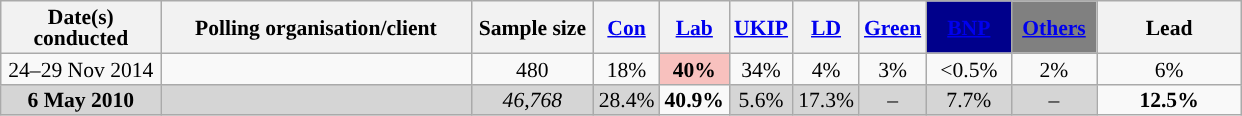<table class="wikitable sortable" style="text-align:center;font-size:90%;line-height:14px">
<tr>
<th ! style="width:100px;">Date(s)<br>conducted</th>
<th style="width:200px;">Polling organisation/client</th>
<th class="unsortable" style="width:75px;">Sample size</th>
<th class="unsortable" style="background:"><a href='#'><span>Con</span></a></th>
<th class="unsortable" style="background:"><a href='#'><span>Lab</span></a></th>
<th class="unsortable" style="background:"><a href='#'><span>UKIP</span></a></th>
<th class="unsortable" style="background:"><a href='#'><span>LD</span></a></th>
<th class="unsortable" style="background:"><a href='#'><span>Green</span></a></th>
<th class="unsortable" style="background:#00008B; text-color:white; width:50px;"><a href='#'><span>BNP</span></a></th>
<th class="unsortable" style="background:gray; width:50px;"><a href='#'><span>Others</span></a></th>
<th class="unsortable" style="width:90px;">Lead</th>
</tr>
<tr>
<td>24–29 Nov 2014</td>
<td></td>
<td>480</td>
<td>18%</td>
<td style="background:#F8C1BE"><strong>40%</strong></td>
<td>34%</td>
<td>4%</td>
<td>3%</td>
<td><0.5%</td>
<td>2%</td>
<td style="background:">6%</td>
</tr>
<tr>
<td style="background:#D5D5D5"><strong>6 May 2010</strong></td>
<td style="background:#D5D5D5"></td>
<td style="background:#D5D5D5"><em>46,768</em></td>
<td style="background:#D5D5D5">28.4%</td>
<td style="background:"><strong>40.9%</strong></td>
<td style="background:#D5D5D5">5.6%</td>
<td style="background:#D5D5D5">17.3%</td>
<td style="background:#D5D5D5">–</td>
<td style="background:#D5D5D5">7.7%</td>
<td style="background:#D5D5D5">–</td>
<td style="background:"><strong>12.5% </strong></td>
</tr>
</table>
